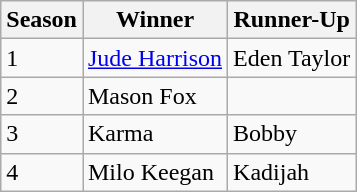<table class="wikitable" border="1">
<tr>
<th>Season</th>
<th>Winner</th>
<th>Runner-Up</th>
</tr>
<tr>
<td>1</td>
<td><a href='#'>Jude Harrison</a></td>
<td>Eden Taylor</td>
</tr>
<tr>
<td>2</td>
<td>Mason Fox</td>
<td></td>
</tr>
<tr>
<td>3</td>
<td>Karma</td>
<td>Bobby</td>
</tr>
<tr>
<td>4</td>
<td>Milo Keegan</td>
<td>Kadijah</td>
</tr>
</table>
